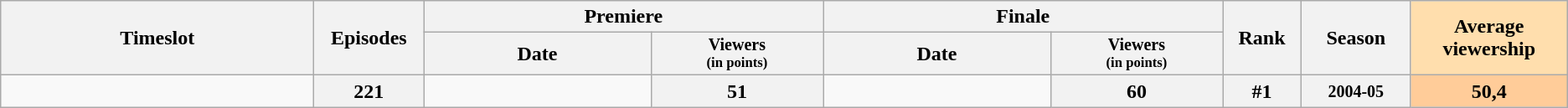<table class="wikitable">
<tr>
<th style="width:20%;" rowspan=2>Timeslot</th>
<th style="width:07%;" rowspan=2>Episodes</th>
<th colspan=2>Premiere</th>
<th colspan=2>Finale</th>
<th style="width:05%;" rowspan=2>Rank</th>
<th style="width:07%;" rowspan=2>Season</th>
<th style="width:10%; background:#ffdead;" rowspan="2">Average viewership</th>
</tr>
<tr>
<th>Date</th>
<th span style="width:11%; font-size:smaller; line-height:100%;">Viewers<br><small>(in points)</small></th>
<th>Date</th>
<th span style="width:11%; font-size:smaller; line-height:100%;">Viewers<br><small>(in points)</small></th>
</tr>
<tr>
<td></td>
<th>221</th>
<td style="font-size:11px;line-height:110%"></td>
<th>51</th>
<td style="font-size:11px;line-height:110%"></td>
<th>60</th>
<th>#1</th>
<th style="font-size:smaller">2004-05</th>
<th style="background:#fc9;">50,4</th>
</tr>
</table>
